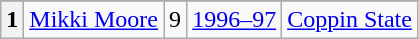<table class="wikitable">
<tr>
</tr>
<tr>
<th>1</th>
<td><a href='#'>Mikki Moore</a></td>
<td>9</td>
<td><a href='#'>1996–97</a></td>
<td><a href='#'>Coppin State</a></td>
</tr>
</table>
